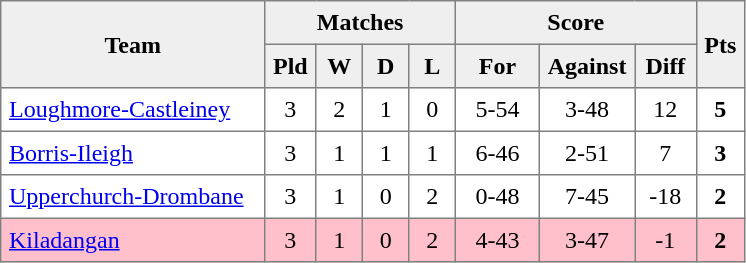<table style=border-collapse:collapse border=1 cellspacing=0 cellpadding=5>
<tr align=center bgcolor=#efefef>
<th rowspan=2 width=165>Team</th>
<th colspan=4>Matches</th>
<th colspan=3>Score</th>
<th rowspan=2width=20>Pts</th>
</tr>
<tr align=center bgcolor=#efefef>
<th width=20>Pld</th>
<th width=20>W</th>
<th width=20>D</th>
<th width=20>L</th>
<th width=45>For</th>
<th width=45>Against</th>
<th width=30>Diff</th>
</tr>
<tr align=center>
<td style="text-align:left;"><a href='#'>Loughmore-Castleiney</a></td>
<td>3</td>
<td>2</td>
<td>1</td>
<td>0</td>
<td>5-54</td>
<td>3-48</td>
<td>12</td>
<td><strong>5</strong></td>
</tr>
<tr align=center>
<td style="text-align:left;"><a href='#'>Borris-Ileigh</a></td>
<td>3</td>
<td>1</td>
<td>1</td>
<td>1</td>
<td>6-46</td>
<td>2-51</td>
<td>7</td>
<td><strong>3</strong></td>
</tr>
<tr align=center>
<td style="text-align:left;"><a href='#'>Upperchurch-Drombane</a></td>
<td>3</td>
<td>1</td>
<td>0</td>
<td>2</td>
<td>0-48</td>
<td>7-45</td>
<td>-18</td>
<td><strong>2</strong></td>
</tr>
<tr align=center style="background:#FFC0CB;">
<td style="text-align:left;"><a href='#'>Kiladangan</a></td>
<td>3</td>
<td>1</td>
<td>0</td>
<td>2</td>
<td>4-43</td>
<td>3-47</td>
<td>-1</td>
<td><strong>2</strong></td>
</tr>
</table>
